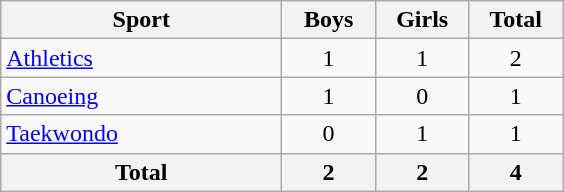<table class="wikitable sortable" style="text-align:center;">
<tr>
<th width=180>Sport</th>
<th width=55>Boys</th>
<th width=55>Girls</th>
<th width=55>Total</th>
</tr>
<tr>
<td align=left><a href='#'>Athletics</a></td>
<td>1</td>
<td>1</td>
<td>2</td>
</tr>
<tr>
<td align=left><a href='#'>Canoeing</a></td>
<td>1</td>
<td>0</td>
<td>1</td>
</tr>
<tr>
<td align=left><a href='#'>Taekwondo</a></td>
<td>0</td>
<td>1</td>
<td>1</td>
</tr>
<tr class="sortbottom">
<th>Total</th>
<th>2</th>
<th>2</th>
<th>4</th>
</tr>
</table>
